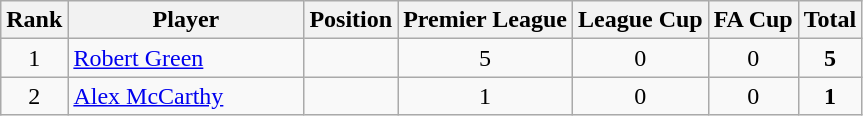<table class="wikitable">
<tr>
<th>Rank</th>
<th style="width:150px;">Player</th>
<th>Position</th>
<th>Premier League</th>
<th>League Cup</th>
<th>FA Cup</th>
<th>Total</th>
</tr>
<tr>
<td align=center>1</td>
<td> <a href='#'>Robert Green</a></td>
<td align=center></td>
<td align=center>5</td>
<td align=center>0</td>
<td align=center>0</td>
<td align=center><strong>5</strong></td>
</tr>
<tr>
<td align=center>2</td>
<td> <a href='#'>Alex McCarthy</a></td>
<td align=center></td>
<td align=center>1</td>
<td align=center>0</td>
<td align=center>0</td>
<td align=center><strong>1</strong></td>
</tr>
</table>
